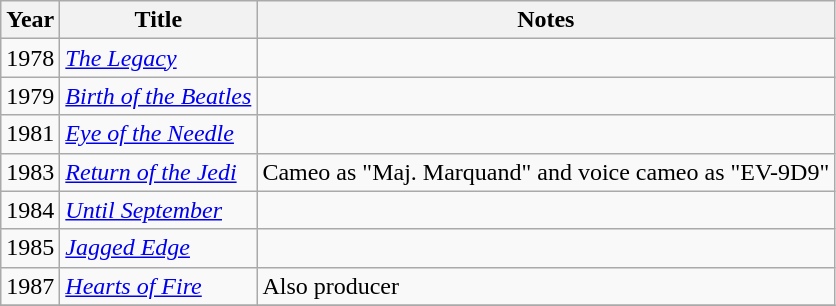<table class="wikitable">
<tr>
<th>Year</th>
<th>Title</th>
<th>Notes</th>
</tr>
<tr>
<td>1978</td>
<td><em><a href='#'>The Legacy</a></em></td>
<td></td>
</tr>
<tr>
<td>1979</td>
<td><em><a href='#'>Birth of the Beatles</a></em></td>
<td></td>
</tr>
<tr>
<td>1981</td>
<td><em><a href='#'>Eye of the Needle</a></em></td>
<td></td>
</tr>
<tr>
<td>1983</td>
<td><em><a href='#'>Return of the Jedi</a></em></td>
<td>Cameo as "Maj. Marquand" and voice cameo as "EV-9D9"</td>
</tr>
<tr>
<td>1984</td>
<td><em><a href='#'>Until September</a></em></td>
<td></td>
</tr>
<tr>
<td>1985</td>
<td><em><a href='#'>Jagged Edge</a></em></td>
<td></td>
</tr>
<tr>
<td>1987</td>
<td><em><a href='#'>Hearts of Fire</a></em></td>
<td>Also producer</td>
</tr>
<tr>
</tr>
</table>
